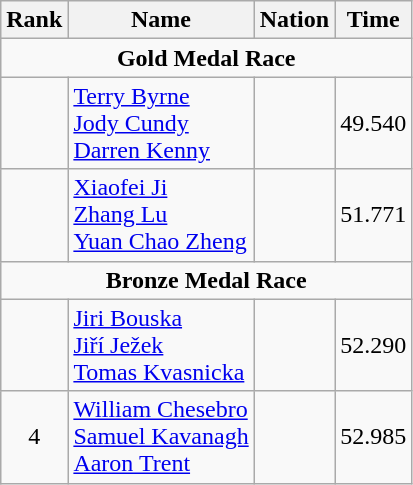<table class="wikitable" style="text-align:center">
<tr>
<th>Rank</th>
<th>Name</th>
<th>Nation</th>
<th>Time</th>
</tr>
<tr>
<td colspan=4><strong>Gold Medal Race</strong></td>
</tr>
<tr>
<td></td>
<td align=left><a href='#'>Terry Byrne</a><br><a href='#'>Jody Cundy</a><br> <a href='#'>Darren Kenny</a></td>
<td align=left></td>
<td>49.540</td>
</tr>
<tr>
<td></td>
<td align=left><a href='#'>Xiaofei Ji</a><br><a href='#'>Zhang Lu</a><br> <a href='#'>Yuan Chao Zheng</a></td>
<td align=left></td>
<td>51.771</td>
</tr>
<tr>
<td colspan=4><strong>Bronze Medal Race</strong></td>
</tr>
<tr>
<td></td>
<td align=left><a href='#'>Jiri Bouska</a><br><a href='#'>Jiří Ježek</a><br> <a href='#'>Tomas Kvasnicka</a></td>
<td align=left></td>
<td>52.290</td>
</tr>
<tr>
<td>4</td>
<td align=left><a href='#'>William Chesebro</a><br><a href='#'>Samuel Kavanagh</a><br> <a href='#'>Aaron Trent</a></td>
<td align=left></td>
<td>52.985</td>
</tr>
</table>
